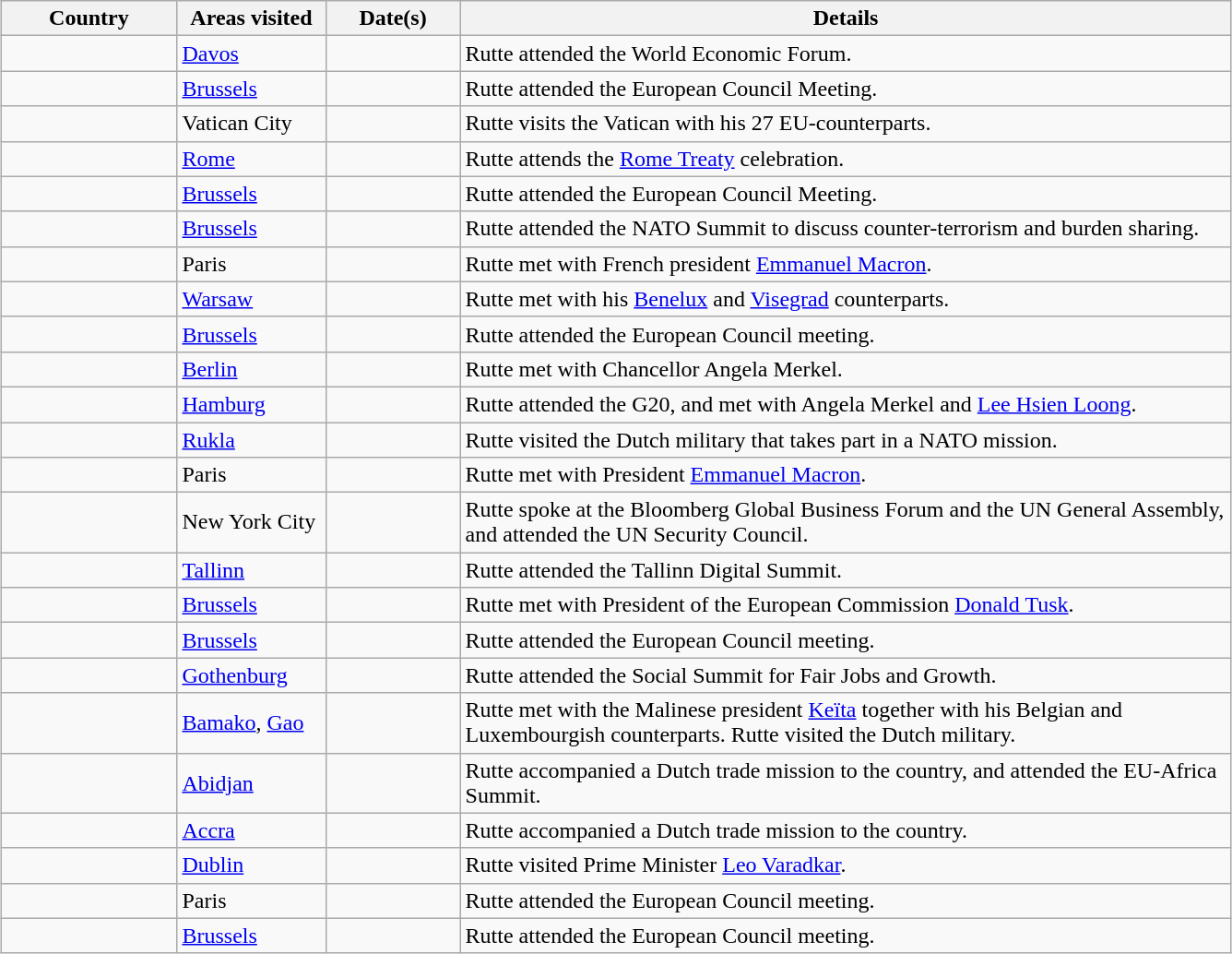<table class="wikitable sortable outercollapse" style="margin: 1em auto 1em auto">
<tr>
<th width=120>Country</th>
<th width=100>Areas visited</th>
<th width=90>Date(s)</th>
<th width=550 class=unsortable>Details</th>
</tr>
<tr>
<td></td>
<td><a href='#'>Davos</a></td>
<td></td>
<td>Rutte attended the World Economic Forum.</td>
</tr>
<tr>
<td></td>
<td><a href='#'>Brussels</a></td>
<td></td>
<td>Rutte attended the European Council Meeting.</td>
</tr>
<tr>
<td></td>
<td>Vatican City</td>
<td></td>
<td>Rutte visits the Vatican with his 27 EU-counterparts.</td>
</tr>
<tr>
<td></td>
<td><a href='#'>Rome</a></td>
<td></td>
<td>Rutte attends the <a href='#'>Rome Treaty</a> celebration.</td>
</tr>
<tr>
<td></td>
<td><a href='#'>Brussels</a></td>
<td></td>
<td>Rutte attended the European Council Meeting.</td>
</tr>
<tr>
<td></td>
<td><a href='#'>Brussels</a></td>
<td></td>
<td>Rutte attended the NATO Summit to discuss counter-terrorism and burden sharing.</td>
</tr>
<tr>
<td></td>
<td>Paris</td>
<td></td>
<td>Rutte met with French president <a href='#'>Emmanuel Macron</a>.</td>
</tr>
<tr>
<td></td>
<td><a href='#'>Warsaw</a></td>
<td></td>
<td>Rutte met with his <a href='#'>Benelux</a> and <a href='#'>Visegrad</a> counterparts.</td>
</tr>
<tr>
<td></td>
<td><a href='#'>Brussels</a></td>
<td></td>
<td>Rutte attended the European Council meeting.</td>
</tr>
<tr>
<td></td>
<td><a href='#'>Berlin</a></td>
<td></td>
<td>Rutte met with Chancellor Angela Merkel.</td>
</tr>
<tr>
<td></td>
<td><a href='#'>Hamburg</a></td>
<td></td>
<td>Rutte attended the G20, and met with Angela Merkel and <a href='#'>Lee Hsien Loong</a>.</td>
</tr>
<tr>
<td></td>
<td><a href='#'>Rukla</a></td>
<td></td>
<td>Rutte visited the Dutch military that takes part in a NATO mission.</td>
</tr>
<tr>
<td></td>
<td>Paris</td>
<td></td>
<td>Rutte met with President <a href='#'>Emmanuel Macron</a>.</td>
</tr>
<tr>
<td></td>
<td>New York City</td>
<td></td>
<td>Rutte spoke at the Bloomberg Global Business Forum and the UN General Assembly, and attended the UN Security Council.</td>
</tr>
<tr>
<td></td>
<td><a href='#'>Tallinn</a></td>
<td></td>
<td>Rutte attended the Tallinn Digital Summit.</td>
</tr>
<tr>
<td></td>
<td><a href='#'>Brussels</a></td>
<td></td>
<td>Rutte met with President of the European Commission <a href='#'>Donald Tusk</a>.</td>
</tr>
<tr>
<td></td>
<td><a href='#'>Brussels</a></td>
<td></td>
<td>Rutte attended the European Council meeting.</td>
</tr>
<tr>
<td></td>
<td><a href='#'>Gothenburg</a></td>
<td></td>
<td>Rutte attended the Social Summit for Fair Jobs and Growth.</td>
</tr>
<tr>
<td></td>
<td><a href='#'>Bamako</a>, <a href='#'>Gao</a></td>
<td></td>
<td>Rutte met with the Malinese president <a href='#'>Keïta</a> together with his Belgian and Luxembourgish counterparts. Rutte visited the Dutch military.</td>
</tr>
<tr>
<td></td>
<td><a href='#'>Abidjan</a></td>
<td></td>
<td>Rutte accompanied a Dutch trade mission to the country, and attended the EU-Africa Summit.</td>
</tr>
<tr>
<td></td>
<td><a href='#'>Accra</a></td>
<td></td>
<td>Rutte accompanied a Dutch trade mission to the country.</td>
</tr>
<tr>
<td></td>
<td><a href='#'>Dublin</a></td>
<td></td>
<td>Rutte visited Prime Minister <a href='#'>Leo Varadkar</a>.</td>
</tr>
<tr>
<td></td>
<td>Paris</td>
<td></td>
<td>Rutte attended the European Council meeting.</td>
</tr>
<tr>
<td></td>
<td><a href='#'>Brussels</a></td>
<td></td>
<td>Rutte attended the European Council meeting.</td>
</tr>
</table>
